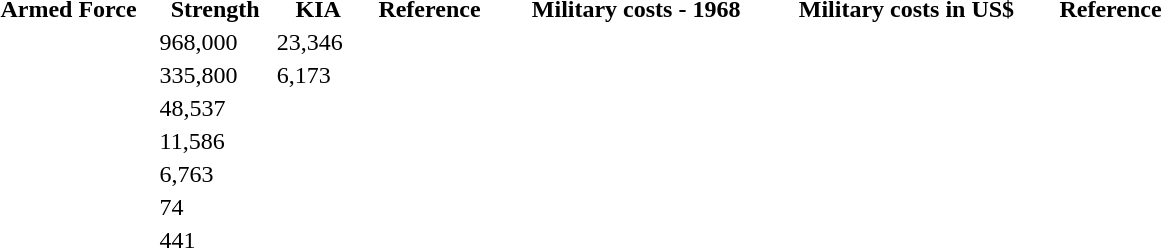<table width="800px">
<tr>
<th>Armed Force</th>
<th>Strength</th>
<th>KIA</th>
<th>Reference</th>
<th></th>
<th>Military costs - 1968</th>
<th>Military costs in  US$</th>
<th>Reference</th>
</tr>
<tr>
<td></td>
<td>968,000</td>
<td>23,346</td>
<td></td>
<td></td>
<td></td>
<td></td>
<td></td>
</tr>
<tr>
<td></td>
<td>335,800</td>
<td>6,173</td>
<td></td>
<td></td>
<td></td>
<td></td>
<td></td>
</tr>
<tr>
<td></td>
<td>48,537</td>
<td></td>
<td></td>
<td></td>
<td></td>
<td></td>
<td></td>
</tr>
<tr>
<td></td>
<td>11,586</td>
<td></td>
<td></td>
<td></td>
<td></td>
<td></td>
<td></td>
</tr>
<tr>
<td></td>
<td>6,763</td>
<td></td>
<td></td>
<td></td>
<td></td>
<td></td>
<td></td>
</tr>
<tr>
<td></td>
<td>74</td>
<td></td>
<td></td>
<td></td>
<td></td>
<td></td>
<td></td>
</tr>
<tr>
<td></td>
<td>441</td>
<td></td>
<td></td>
<td></td>
<td></td>
<td></td>
<td></td>
</tr>
<tr>
<td></td>
<td></td>
<td></td>
<td></td>
<td></td>
<td></td>
<td></td>
</tr>
</table>
